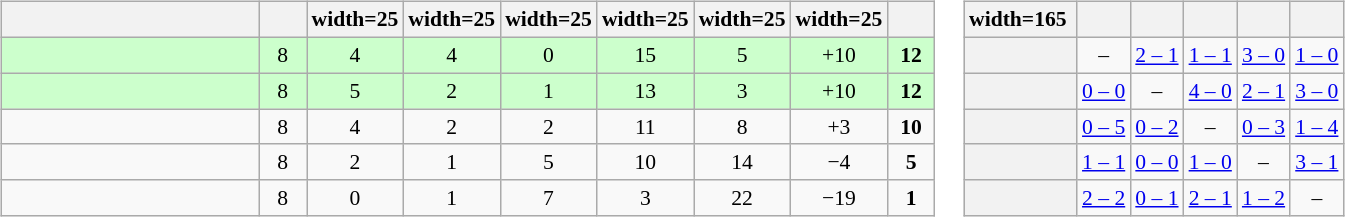<table>
<tr>
<td><br><table class="wikitable" style="text-align: center; font-size: 90%;">
<tr>
<th width=165></th>
<th width=25></th>
<th>width=25</th>
<th>width=25</th>
<th>width=25</th>
<th>width=25</th>
<th>width=25</th>
<th>width=25</th>
<th width=25></th>
</tr>
<tr bgcolor="#ccffcc">
<td align="left"></td>
<td>8</td>
<td>4</td>
<td>4</td>
<td>0</td>
<td>15</td>
<td>5</td>
<td>+10</td>
<td><strong>12</strong></td>
</tr>
<tr bgcolor="#ccffcc">
<td align="left"></td>
<td>8</td>
<td>5</td>
<td>2</td>
<td>1</td>
<td>13</td>
<td>3</td>
<td>+10</td>
<td><strong>12</strong></td>
</tr>
<tr>
<td align="left"></td>
<td>8</td>
<td>4</td>
<td>2</td>
<td>2</td>
<td>11</td>
<td>8</td>
<td>+3</td>
<td><strong>10</strong></td>
</tr>
<tr>
<td align="left"></td>
<td>8</td>
<td>2</td>
<td>1</td>
<td>5</td>
<td>10</td>
<td>14</td>
<td>−4</td>
<td><strong>5</strong></td>
</tr>
<tr>
<td align="left"></td>
<td>8</td>
<td>0</td>
<td>1</td>
<td>7</td>
<td>3</td>
<td>22</td>
<td>−19</td>
<td><strong>1</strong></td>
</tr>
</table>
</td>
<td><br><table class="wikitable" style="text-align:center; font-size:90%;">
<tr>
<th>width=165 </th>
<th></th>
<th></th>
<th></th>
<th></th>
<th></th>
</tr>
<tr>
<th style="text-align:right;"></th>
<td>–</td>
<td><a href='#'>2 – 1</a></td>
<td><a href='#'>1 – 1</a></td>
<td><a href='#'>3 – 0</a></td>
<td><a href='#'>1 – 0</a></td>
</tr>
<tr>
<th style="text-align:right;"></th>
<td><a href='#'>0 – 0</a></td>
<td>–</td>
<td><a href='#'>4 – 0</a></td>
<td><a href='#'>2 – 1</a></td>
<td><a href='#'>3 – 0</a></td>
</tr>
<tr>
<th style="text-align:right;"></th>
<td><a href='#'>0 – 5</a></td>
<td><a href='#'>0 – 2</a></td>
<td>–</td>
<td><a href='#'>0 – 3</a></td>
<td><a href='#'>1 – 4</a></td>
</tr>
<tr>
<th style="text-align:right;"></th>
<td><a href='#'>1 – 1</a></td>
<td><a href='#'>0 – 0</a></td>
<td><a href='#'>1 – 0</a></td>
<td>–</td>
<td><a href='#'>3 – 1</a></td>
</tr>
<tr>
<th style="text-align:right;"></th>
<td><a href='#'>2 – 2</a></td>
<td><a href='#'>0 – 1</a></td>
<td><a href='#'>2 – 1</a></td>
<td><a href='#'>1 – 2</a></td>
<td>–</td>
</tr>
</table>
</td>
</tr>
</table>
